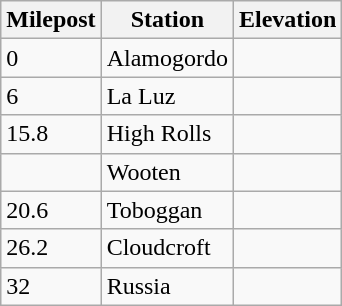<table class="wikitable">
<tr>
<th>Milepost</th>
<th>Station</th>
<th>Elevation</th>
</tr>
<tr>
<td>0</td>
<td>Alamogordo</td>
<td></td>
</tr>
<tr>
<td>6</td>
<td>La Luz</td>
<td></td>
</tr>
<tr>
<td>15.8</td>
<td>High Rolls</td>
<td></td>
</tr>
<tr>
<td></td>
<td>Wooten</td>
<td></td>
</tr>
<tr>
<td>20.6</td>
<td>Toboggan</td>
<td></td>
</tr>
<tr>
<td>26.2</td>
<td>Cloudcroft</td>
<td></td>
</tr>
<tr>
<td>32</td>
<td>Russia</td>
<td></td>
</tr>
</table>
